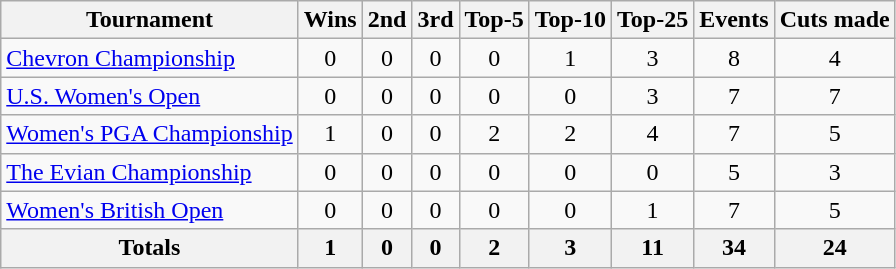<table class=wikitable style=text-align:center>
<tr>
<th>Tournament</th>
<th>Wins</th>
<th>2nd</th>
<th>3rd</th>
<th>Top-5</th>
<th>Top-10</th>
<th>Top-25</th>
<th>Events</th>
<th>Cuts made</th>
</tr>
<tr>
<td align=left><a href='#'>Chevron Championship</a></td>
<td>0</td>
<td>0</td>
<td>0</td>
<td>0</td>
<td>1</td>
<td>3</td>
<td>8</td>
<td>4</td>
</tr>
<tr>
<td align=left><a href='#'>U.S. Women's Open</a></td>
<td>0</td>
<td>0</td>
<td>0</td>
<td>0</td>
<td>0</td>
<td>3</td>
<td>7</td>
<td>7</td>
</tr>
<tr>
<td align=left><a href='#'>Women's PGA Championship</a></td>
<td>1</td>
<td>0</td>
<td>0</td>
<td>2</td>
<td>2</td>
<td>4</td>
<td>7</td>
<td>5</td>
</tr>
<tr>
<td align=left><a href='#'>The Evian Championship</a></td>
<td>0</td>
<td>0</td>
<td>0</td>
<td>0</td>
<td>0</td>
<td>0</td>
<td>5</td>
<td>3</td>
</tr>
<tr>
<td align=left><a href='#'>Women's British Open</a></td>
<td>0</td>
<td>0</td>
<td>0</td>
<td>0</td>
<td>0</td>
<td>1</td>
<td>7</td>
<td>5</td>
</tr>
<tr>
<th>Totals</th>
<th>1</th>
<th>0</th>
<th>0</th>
<th>2</th>
<th>3</th>
<th>11</th>
<th>34</th>
<th>24</th>
</tr>
</table>
